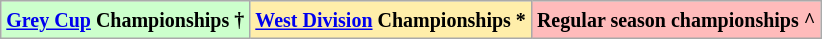<table class="wikitable">
<tr>
<td bgcolor="#ccffcc"><small><strong><a href='#'>Grey Cup</a> Championships †</strong></small></td>
<td bgcolor="#ffeeaa"><small><strong><a href='#'>West Division</a> Championships *</strong></small></td>
<td bgcolor="#ffbbbb"><small><strong>Regular season championships ^</strong></small></td>
</tr>
</table>
